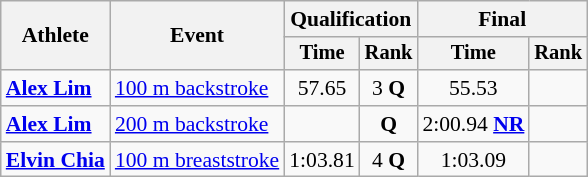<table class=wikitable style="font-size:90%">
<tr>
<th rowspan=2>Athlete</th>
<th rowspan=2>Event</th>
<th colspan=2>Qualification</th>
<th colspan=2>Final</th>
</tr>
<tr style="font-size:95%">
<th>Time</th>
<th>Rank</th>
<th>Time</th>
<th>Rank</th>
</tr>
<tr align=center>
<td align=left><strong><a href='#'>Alex Lim</a></strong></td>
<td align=left><a href='#'>100 m backstroke</a></td>
<td>57.65</td>
<td>3 <strong>Q</strong></td>
<td>55.53</td>
<td></td>
</tr>
<tr align=center>
<td align=left><strong><a href='#'>Alex Lim</a></strong></td>
<td align=left><a href='#'>200 m backstroke</a></td>
<td></td>
<td><strong>Q</strong></td>
<td>2:00.94 <strong><a href='#'>NR</a></strong></td>
<td></td>
</tr>
<tr align=center>
<td align=left><strong><a href='#'>Elvin Chia</a></strong></td>
<td align=left><a href='#'>100 m breaststroke</a></td>
<td>1:03.81</td>
<td>4 <strong>Q</strong></td>
<td>1:03.09</td>
<td></td>
</tr>
</table>
